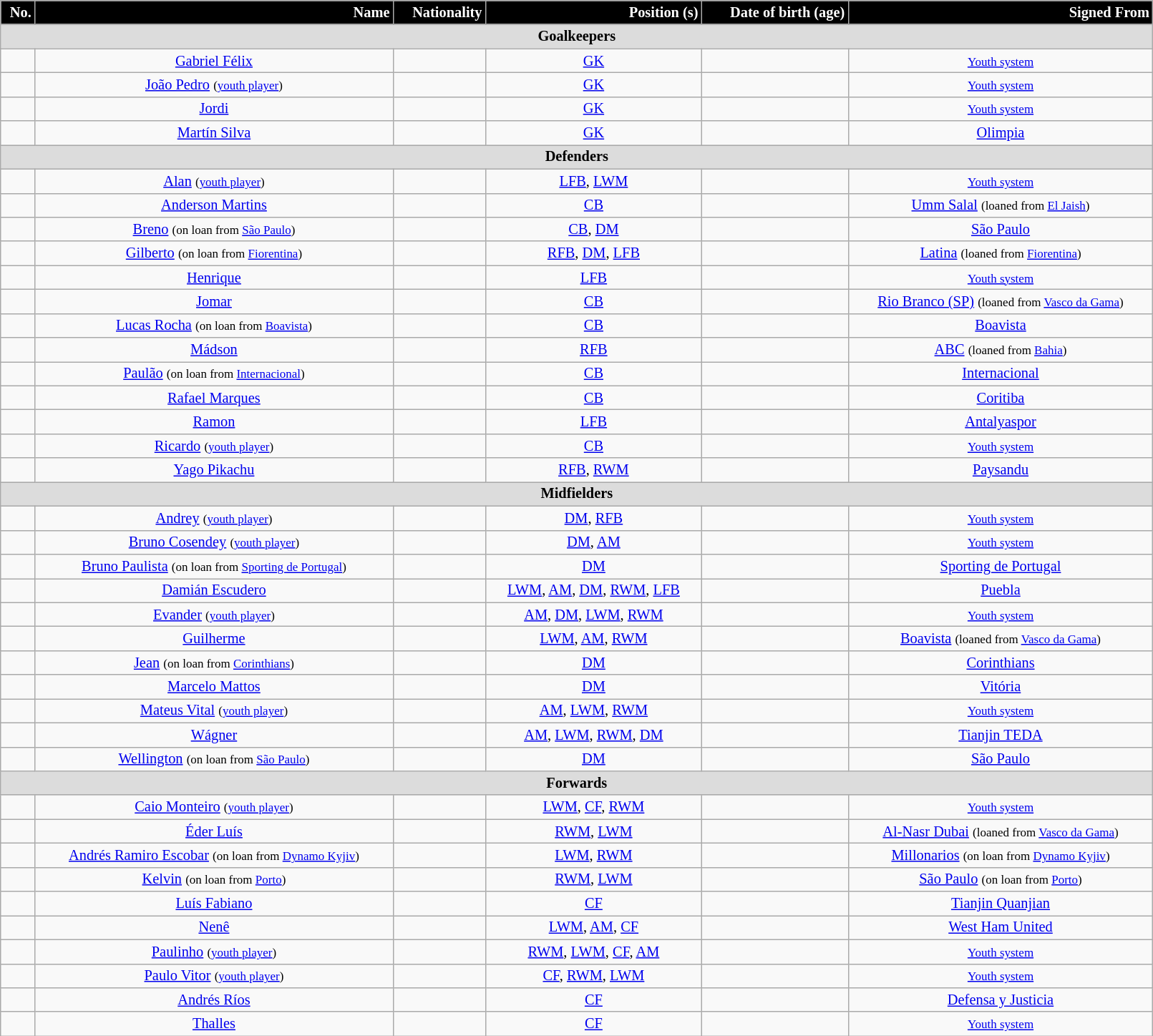<table class="wikitable"  style="text-align:center; font-size:85%; width:85%;">
<tr>
<th style="background:black; color:white; text-align:right;">No.</th>
<th style="background:black; color:white; text-align:right;">Name</th>
<th style="background:black; color:white; text-align:right;">Nationality</th>
<th style="background:black; color:white; text-align:right;">Position (s)</th>
<th style="background:black; color:white; text-align:right;">Date of birth (age)</th>
<th style="background:black; color:white; text-align:right;">Signed From</th>
</tr>
<tr>
<th colspan="6"  style="background:#dcdcdc; text-align:center;">Goalkeepers</th>
</tr>
<tr>
<td></td>
<td><a href='#'>Gabriel Félix</a></td>
<td></td>
<td><a href='#'>GK</a></td>
<td></td>
<td><small><a href='#'>Youth system</a></small></td>
</tr>
<tr>
<td></td>
<td><a href='#'>João Pedro</a> <small>(<a href='#'>youth player</a>)</small></td>
<td></td>
<td><a href='#'>GK</a></td>
<td></td>
<td><small><a href='#'>Youth system</a></small></td>
</tr>
<tr>
<td></td>
<td><a href='#'>Jordi</a></td>
<td></td>
<td><a href='#'>GK</a></td>
<td></td>
<td><small><a href='#'>Youth system</a></small></td>
</tr>
<tr>
<td></td>
<td><a href='#'>Martín Silva</a></td>
<td></td>
<td><a href='#'>GK</a></td>
<td></td>
<td> <a href='#'>Olimpia</a></td>
</tr>
<tr>
<th colspan="6"  style="background:#dcdcdc; text-align:center;">Defenders</th>
</tr>
<tr>
<td></td>
<td><a href='#'>Alan</a> <small>(<a href='#'>youth player</a>)</small></td>
<td></td>
<td><a href='#'>LFB</a>, <a href='#'>LWM</a></td>
<td></td>
<td><small><a href='#'>Youth system</a></small></td>
</tr>
<tr>
<td></td>
<td><a href='#'>Anderson Martins</a></td>
<td></td>
<td><a href='#'>CB</a></td>
<td></td>
<td> <a href='#'>Umm Salal</a> <small>(loaned from <a href='#'>El Jaish</a>)</small></td>
</tr>
<tr>
<td></td>
<td><a href='#'>Breno</a> <small>(on loan from <a href='#'>São Paulo</a>)</small></td>
<td></td>
<td><a href='#'>CB</a>, <a href='#'>DM</a></td>
<td></td>
<td> <a href='#'>São Paulo</a></td>
</tr>
<tr>
<td></td>
<td><a href='#'>Gilberto</a> <small>(on loan from <a href='#'>Fiorentina</a>)</small></td>
<td></td>
<td><a href='#'>RFB</a>, <a href='#'>DM</a>, <a href='#'>LFB</a></td>
<td></td>
<td> <a href='#'>Latina</a> <small>(loaned from <a href='#'>Fiorentina</a>)</small></td>
</tr>
<tr>
<td></td>
<td><a href='#'>Henrique</a></td>
<td></td>
<td><a href='#'>LFB</a></td>
<td></td>
<td><small><a href='#'>Youth system</a></small></td>
</tr>
<tr>
<td></td>
<td><a href='#'>Jomar</a></td>
<td></td>
<td><a href='#'>CB</a></td>
<td></td>
<td> <a href='#'>Rio Branco (SP)</a> <small>(loaned from <a href='#'>Vasco da Gama</a>)</small></td>
</tr>
<tr>
<td></td>
<td><a href='#'>Lucas Rocha</a> <small>(on loan from <a href='#'>Boavista</a>)</small></td>
<td></td>
<td><a href='#'>CB</a></td>
<td></td>
<td> <a href='#'>Boavista</a></td>
</tr>
<tr>
<td></td>
<td><a href='#'>Mádson</a></td>
<td></td>
<td><a href='#'>RFB</a></td>
<td></td>
<td> <a href='#'>ABC</a> <small>(loaned from <a href='#'>Bahia</a>)</small></td>
</tr>
<tr>
<td></td>
<td><a href='#'>Paulão</a> <small>(on loan from <a href='#'>Internacional</a>)</small></td>
<td></td>
<td><a href='#'>CB</a></td>
<td></td>
<td> <a href='#'>Internacional</a></td>
</tr>
<tr>
<td></td>
<td><a href='#'>Rafael Marques</a></td>
<td></td>
<td><a href='#'>CB</a></td>
<td></td>
<td> <a href='#'>Coritiba</a></td>
</tr>
<tr>
<td></td>
<td><a href='#'>Ramon</a></td>
<td></td>
<td><a href='#'>LFB</a></td>
<td></td>
<td> <a href='#'>Antalyaspor</a></td>
</tr>
<tr>
<td></td>
<td><a href='#'>Ricardo</a> <small>(<a href='#'>youth player</a>)</small></td>
<td></td>
<td><a href='#'>CB</a></td>
<td></td>
<td><small><a href='#'>Youth system</a></small></td>
</tr>
<tr>
<td></td>
<td><a href='#'>Yago Pikachu</a></td>
<td></td>
<td><a href='#'>RFB</a>, <a href='#'>RWM</a></td>
<td></td>
<td> <a href='#'>Paysandu</a></td>
</tr>
<tr>
<th colspan="7"  style="background:#dcdcdc; text-align:center;">Midfielders</th>
</tr>
<tr>
<td></td>
<td><a href='#'>Andrey</a> <small>(<a href='#'>youth player</a>)</small></td>
<td></td>
<td><a href='#'>DM</a>, <a href='#'>RFB</a></td>
<td></td>
<td><small><a href='#'>Youth system</a></small></td>
</tr>
<tr>
<td></td>
<td><a href='#'>Bruno Cosendey</a> <small>(<a href='#'>youth player</a>)</small></td>
<td></td>
<td><a href='#'>DM</a>, <a href='#'>AM</a></td>
<td></td>
<td><small><a href='#'>Youth system</a></small></td>
</tr>
<tr>
<td></td>
<td><a href='#'>Bruno Paulista</a> <small>(on loan from <a href='#'>Sporting de Portugal</a>)</small></td>
<td></td>
<td><a href='#'>DM</a></td>
<td></td>
<td> <a href='#'>Sporting de Portugal</a></td>
</tr>
<tr>
<td></td>
<td><a href='#'>Damián Escudero</a></td>
<td></td>
<td><a href='#'>LWM</a>, <a href='#'>AM</a>, <a href='#'>DM</a>, <a href='#'>RWM</a>, <a href='#'>LFB</a></td>
<td></td>
<td> <a href='#'>Puebla</a></td>
</tr>
<tr>
<td></td>
<td><a href='#'>Evander</a> <small>(<a href='#'>youth player</a>)</small></td>
<td></td>
<td><a href='#'>AM</a>, <a href='#'>DM</a>, <a href='#'>LWM</a>, <a href='#'>RWM</a></td>
<td></td>
<td><small><a href='#'>Youth system</a></small></td>
</tr>
<tr>
<td></td>
<td><a href='#'>Guilherme</a></td>
<td></td>
<td><a href='#'>LWM</a>, <a href='#'>AM</a>, <a href='#'>RWM</a></td>
<td></td>
<td> <a href='#'>Boavista</a> <small>(loaned from <a href='#'>Vasco da Gama</a>)</small></td>
</tr>
<tr>
<td></td>
<td><a href='#'>Jean</a> <small>(on loan from <a href='#'>Corinthians</a>)</small></td>
<td></td>
<td><a href='#'>DM</a></td>
<td></td>
<td> <a href='#'>Corinthians</a></td>
</tr>
<tr>
<td></td>
<td><a href='#'>Marcelo Mattos</a></td>
<td></td>
<td><a href='#'>DM</a></td>
<td></td>
<td> <a href='#'>Vitória</a></td>
</tr>
<tr>
<td></td>
<td><a href='#'>Mateus Vital</a> <small>(<a href='#'>youth player</a>)</small></td>
<td></td>
<td><a href='#'>AM</a>, <a href='#'>LWM</a>, <a href='#'>RWM</a></td>
<td></td>
<td><small><a href='#'>Youth system</a></small></td>
</tr>
<tr>
<td></td>
<td><a href='#'>Wágner</a></td>
<td></td>
<td><a href='#'>AM</a>, <a href='#'>LWM</a>, <a href='#'>RWM</a>, <a href='#'>DM</a></td>
<td></td>
<td> <a href='#'>Tianjin TEDA</a></td>
</tr>
<tr>
<td></td>
<td><a href='#'>Wellington</a> <small>(on loan from <a href='#'>São Paulo</a>)</small></td>
<td></td>
<td><a href='#'>DM</a></td>
<td></td>
<td> <a href='#'>São Paulo</a></td>
</tr>
<tr>
<th colspan="11"  style="background:#dcdcdc; text-align:center;">Forwards</th>
</tr>
<tr>
<td></td>
<td><a href='#'>Caio Monteiro</a> <small>(<a href='#'>youth player</a>)</small></td>
<td></td>
<td><a href='#'>LWM</a>, <a href='#'>CF</a>, <a href='#'>RWM</a></td>
<td></td>
<td><small><a href='#'>Youth system</a></small></td>
</tr>
<tr>
<td></td>
<td><a href='#'>Éder Luís</a></td>
<td></td>
<td><a href='#'>RWM</a>, <a href='#'>LWM</a></td>
<td></td>
<td> <a href='#'>Al-Nasr Dubai</a> <small>(loaned from <a href='#'>Vasco da Gama</a>)</small></td>
</tr>
<tr>
<td></td>
<td><a href='#'>Andrés Ramiro Escobar</a> <small>(on loan from <a href='#'>Dynamo Kyjiv</a>)</small></td>
<td></td>
<td><a href='#'>LWM</a>, <a href='#'>RWM</a></td>
<td></td>
<td> <a href='#'>Millonarios</a> <small>(on loan from <a href='#'>Dynamo Kyjiv</a>)</small></td>
</tr>
<tr>
<td></td>
<td><a href='#'>Kelvin</a> <small>(on loan from <a href='#'>Porto</a>)</small></td>
<td></td>
<td><a href='#'>RWM</a>, <a href='#'>LWM</a></td>
<td></td>
<td> <a href='#'>São Paulo</a> <small>(on loan from <a href='#'>Porto</a>)</small></td>
</tr>
<tr>
<td></td>
<td><a href='#'>Luís Fabiano</a></td>
<td></td>
<td><a href='#'>CF</a></td>
<td></td>
<td> <a href='#'>Tianjin Quanjian</a></td>
</tr>
<tr>
<td></td>
<td><a href='#'>Nenê</a></td>
<td></td>
<td><a href='#'>LWM</a>, <a href='#'>AM</a>, <a href='#'>CF</a></td>
<td></td>
<td> <a href='#'>West Ham United</a></td>
</tr>
<tr>
<td></td>
<td><a href='#'>Paulinho</a> <small>(<a href='#'>youth player</a>)</small></td>
<td></td>
<td><a href='#'>RWM</a>, <a href='#'>LWM</a>, <a href='#'>CF</a>, <a href='#'>AM</a></td>
<td></td>
<td><small><a href='#'>Youth system</a></small></td>
</tr>
<tr>
<td></td>
<td><a href='#'>Paulo Vitor</a> <small>(<a href='#'>youth player</a>)</small></td>
<td></td>
<td><a href='#'>CF</a>, <a href='#'>RWM</a>, <a href='#'>LWM</a></td>
<td></td>
<td><small><a href='#'>Youth system</a></small></td>
</tr>
<tr>
<td></td>
<td><a href='#'>Andrés Ríos</a></td>
<td></td>
<td><a href='#'>CF</a></td>
<td></td>
<td> <a href='#'>Defensa y Justicia</a></td>
</tr>
<tr>
<td></td>
<td><a href='#'>Thalles</a></td>
<td></td>
<td><a href='#'>CF</a></td>
<td></td>
<td><small><a href='#'>Youth system</a></small></td>
</tr>
</table>
